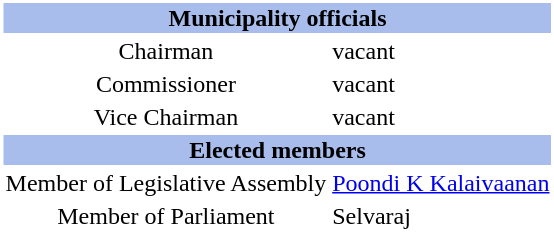<table class="toccolours" style="clear:right; float:right; background:#ffffff; margin: 0 0 0.5em 1em; width:220">
<tr>
<th style="background:#A8BDEC" align="center" colspan=2>Municipality officials</th>
</tr>
<tr>
<td align="center">Chairman</td>
<td>vacant</td>
</tr>
<tr>
<td align="center">Commissioner</td>
<td>vacant</td>
</tr>
<tr>
<td align="center">Vice Chairman</td>
<td>vacant</td>
</tr>
<tr>
<th style="background:#A8BDEC" align="center" colspan=2>Elected members</th>
</tr>
<tr>
<td align="center">Member of Legislative Assembly</td>
<td><a href='#'>Poondi K Kalaivaanan</a></td>
</tr>
<tr>
<td align="center">Member of Parliament</td>
<td>Selvaraj</td>
</tr>
</table>
